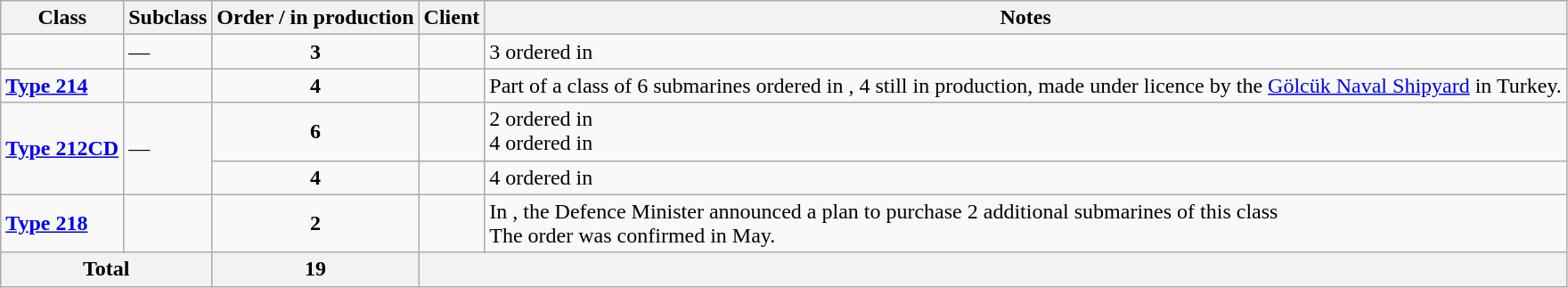<table class="wikitable">
<tr>
<th>Class</th>
<th>Subclass</th>
<th>Order / in production</th>
<th>Client</th>
<th>Notes</th>
</tr>
<tr>
<td><strong></strong></td>
<td>—</td>
<td style="text-align: center;"><strong>3</strong></td>
<td></td>
<td>3 ordered in </td>
</tr>
<tr>
<td><strong><a href='#'>Type 214</a></strong></td>
<td></td>
<td style="text-align: center;"><strong>4</strong></td>
<td></td>
<td>Part of a class of 6 submarines ordered in , 4 still in production, made under licence by the <a href='#'>Gölcük Naval Shipyard</a> in Turkey.</td>
</tr>
<tr>
<td rowspan="2"><a href='#'><strong>Type 212CD</strong></a></td>
<td rowspan="2">—</td>
<td style="text-align: center;"><strong>6</strong></td>
<td></td>
<td>2 ordered in <br>4 ordered in </td>
</tr>
<tr>
<td style="text-align: center;"><strong>4</strong></td>
<td></td>
<td>4 ordered in </td>
</tr>
<tr>
<td><strong><a href='#'>Type 218</a></strong></td>
<td></td>
<td style="text-align: center;"><strong>2</strong></td>
<td></td>
<td>In , the Defence Minister announced a plan to purchase 2 additional submarines of this class<br>The order was confirmed in May.</td>
</tr>
<tr>
<th colspan="2">Total</th>
<th style="text-align: center;">19</th>
<th colspan="2"></th>
</tr>
</table>
